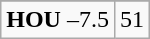<table class="wikitable">
<tr align="center">
</tr>
<tr align="center">
<td><strong>HOU</strong> –7.5</td>
<td>51</td>
</tr>
</table>
